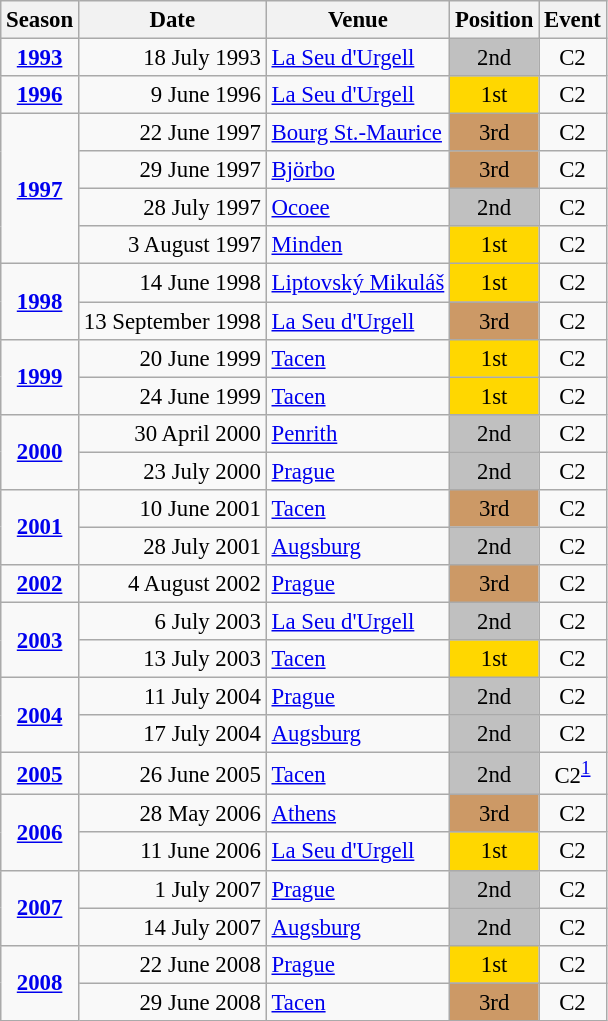<table class="wikitable" style="text-align:center; font-size:95%;">
<tr>
<th>Season</th>
<th>Date</th>
<th>Venue</th>
<th>Position</th>
<th>Event</th>
</tr>
<tr>
<td><strong><a href='#'>1993</a></strong></td>
<td align=right>18 July 1993</td>
<td align=left><a href='#'>La Seu d'Urgell</a></td>
<td bgcolor=silver>2nd</td>
<td>C2</td>
</tr>
<tr>
<td><strong><a href='#'>1996</a></strong></td>
<td align=right>9 June 1996</td>
<td align=left><a href='#'>La Seu d'Urgell</a></td>
<td bgcolor=gold>1st</td>
<td>C2</td>
</tr>
<tr>
<td rowspan=4><strong><a href='#'>1997</a></strong></td>
<td align=right>22 June 1997</td>
<td align=left><a href='#'>Bourg St.-Maurice</a></td>
<td bgcolor=cc9966>3rd</td>
<td>C2</td>
</tr>
<tr>
<td align=right>29 June 1997</td>
<td align=left><a href='#'>Björbo</a></td>
<td bgcolor=cc9966>3rd</td>
<td>C2</td>
</tr>
<tr>
<td align=right>28 July 1997</td>
<td align=left><a href='#'>Ocoee</a></td>
<td bgcolor=silver>2nd</td>
<td>C2</td>
</tr>
<tr>
<td align=right>3 August 1997</td>
<td align=left><a href='#'>Minden</a></td>
<td bgcolor=gold>1st</td>
<td>C2</td>
</tr>
<tr>
<td rowspan=2><strong><a href='#'>1998</a></strong></td>
<td align=right>14 June 1998</td>
<td align=left><a href='#'>Liptovský Mikuláš</a></td>
<td bgcolor=gold>1st</td>
<td>C2</td>
</tr>
<tr>
<td align=right>13 September 1998</td>
<td align=left><a href='#'>La Seu d'Urgell</a></td>
<td bgcolor=cc9966>3rd</td>
<td>C2</td>
</tr>
<tr>
<td rowspan=2><strong><a href='#'>1999</a></strong></td>
<td align=right>20 June 1999</td>
<td align=left><a href='#'>Tacen</a></td>
<td bgcolor=gold>1st</td>
<td>C2</td>
</tr>
<tr>
<td align=right>24 June 1999</td>
<td align=left><a href='#'>Tacen</a></td>
<td bgcolor=gold>1st</td>
<td>C2</td>
</tr>
<tr>
<td rowspan=2><strong><a href='#'>2000</a></strong></td>
<td align=right>30 April 2000</td>
<td align=left><a href='#'>Penrith</a></td>
<td bgcolor=silver>2nd</td>
<td>C2</td>
</tr>
<tr>
<td align=right>23 July 2000</td>
<td align=left><a href='#'>Prague</a></td>
<td bgcolor=silver>2nd</td>
<td>C2</td>
</tr>
<tr>
<td rowspan=2><strong><a href='#'>2001</a></strong></td>
<td align=right>10 June 2001</td>
<td align=left><a href='#'>Tacen</a></td>
<td bgcolor=cc9966>3rd</td>
<td>C2</td>
</tr>
<tr>
<td align=right>28 July 2001</td>
<td align=left><a href='#'>Augsburg</a></td>
<td bgcolor=silver>2nd</td>
<td>C2</td>
</tr>
<tr>
<td><strong><a href='#'>2002</a></strong></td>
<td align=right>4 August 2002</td>
<td align=left><a href='#'>Prague</a></td>
<td bgcolor=cc9966>3rd</td>
<td>C2</td>
</tr>
<tr>
<td rowspan=2><strong><a href='#'>2003</a></strong></td>
<td align=right>6 July 2003</td>
<td align=left><a href='#'>La Seu d'Urgell</a></td>
<td bgcolor=silver>2nd</td>
<td>C2</td>
</tr>
<tr>
<td align=right>13 July 2003</td>
<td align=left><a href='#'>Tacen</a></td>
<td bgcolor=gold>1st</td>
<td>C2</td>
</tr>
<tr>
<td rowspan=2><strong><a href='#'>2004</a></strong></td>
<td align=right>11 July 2004</td>
<td align=left><a href='#'>Prague</a></td>
<td bgcolor=silver>2nd</td>
<td>C2</td>
</tr>
<tr>
<td align=right>17 July 2004</td>
<td align=left><a href='#'>Augsburg</a></td>
<td bgcolor=silver>2nd</td>
<td>C2</td>
</tr>
<tr>
<td><strong><a href='#'>2005</a></strong></td>
<td align=right>26 June 2005</td>
<td align=left><a href='#'>Tacen</a></td>
<td bgcolor=silver>2nd</td>
<td>C2<sup><a href='#'>1</a></sup></td>
</tr>
<tr>
<td rowspan=2><strong><a href='#'>2006</a></strong></td>
<td align=right>28 May 2006</td>
<td align=left><a href='#'>Athens</a></td>
<td bgcolor=cc9966>3rd</td>
<td>C2</td>
</tr>
<tr>
<td align=right>11 June 2006</td>
<td align=left><a href='#'>La Seu d'Urgell</a></td>
<td bgcolor=gold>1st</td>
<td>C2</td>
</tr>
<tr>
<td rowspan=2><strong><a href='#'>2007</a></strong></td>
<td align=right>1 July 2007</td>
<td align=left><a href='#'>Prague</a></td>
<td bgcolor=silver>2nd</td>
<td>C2</td>
</tr>
<tr>
<td align=right>14 July 2007</td>
<td align=left><a href='#'>Augsburg</a></td>
<td bgcolor=silver>2nd</td>
<td>C2</td>
</tr>
<tr>
<td rowspan=2><strong><a href='#'>2008</a></strong></td>
<td align=right>22 June 2008</td>
<td align=left><a href='#'>Prague</a></td>
<td bgcolor=gold>1st</td>
<td>C2</td>
</tr>
<tr>
<td align=right>29 June 2008</td>
<td align=left><a href='#'>Tacen</a></td>
<td bgcolor=cc9966>3rd</td>
<td>C2</td>
</tr>
</table>
